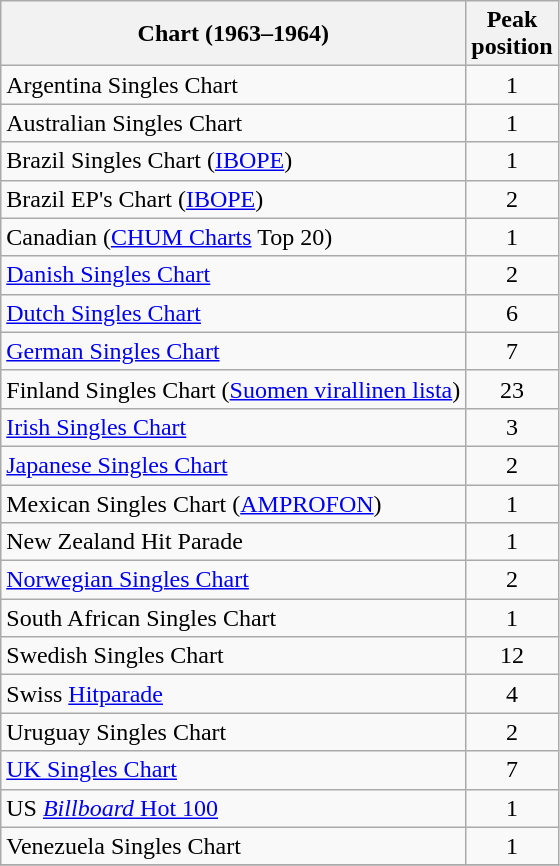<table class="wikitable sortable">
<tr>
<th>Chart (1963–1964)</th>
<th>Peak<br>position</th>
</tr>
<tr>
<td>Argentina Singles Chart</td>
<td style="text-align:center;">1</td>
</tr>
<tr>
<td>Australian Singles Chart</td>
<td style="text-align:center;">1</td>
</tr>
<tr>
<td>Brazil Singles Chart (<a href='#'>IBOPE</a>)</td>
<td align="center">1</td>
</tr>
<tr>
<td>Brazil EP's Chart (<a href='#'>IBOPE</a>)</td>
<td align="center">2</td>
</tr>
<tr>
<td>Canadian (<a href='#'>CHUM Charts</a> Top 20)</td>
<td style="text-align:center;">1</td>
</tr>
<tr>
<td><a href='#'>Danish Singles Chart</a></td>
<td style="text-align:center;">2</td>
</tr>
<tr>
<td><a href='#'>Dutch Singles Chart</a></td>
<td style="text-align:center;">6</td>
</tr>
<tr>
<td><a href='#'>German Singles Chart</a></td>
<td style="text-align:center;">7</td>
</tr>
<tr>
<td>Finland Singles Chart (<a href='#'>Suomen virallinen lista</a>)</td>
<td style="text-align:center;">23</td>
</tr>
<tr>
<td><a href='#'>Irish Singles Chart</a></td>
<td style="text-align:center;">3</td>
</tr>
<tr>
<td><a href='#'>Japanese Singles Chart</a></td>
<td align="center">2</td>
</tr>
<tr>
<td>Mexican Singles Chart (<a href='#'>AMPROFON</a>)</td>
<td align="center">1</td>
</tr>
<tr>
<td>New Zealand Hit Parade</td>
<td style="text-align:center;">1</td>
</tr>
<tr>
<td><a href='#'>Norwegian Singles Chart</a></td>
<td style="text-align:center;">2</td>
</tr>
<tr>
<td>South African Singles Chart</td>
<td style="text-align:center;">1</td>
</tr>
<tr>
<td>Swedish Singles Chart</td>
<td style="text-align:center;">12</td>
</tr>
<tr>
<td>Swiss <a href='#'>Hitparade</a></td>
<td style="text-align:center;">4</td>
</tr>
<tr>
<td>Uruguay Singles Chart</td>
<td style="text-align:center;">2</td>
</tr>
<tr>
<td><a href='#'>UK Singles Chart</a></td>
<td style="text-align:center;">7</td>
</tr>
<tr>
<td>US <a href='#'><em>Billboard</em> Hot 100</a></td>
<td style="text-align:center;">1</td>
</tr>
<tr>
<td>Venezuela Singles Chart</td>
<td style="text-align:center;">1</td>
</tr>
<tr>
</tr>
</table>
